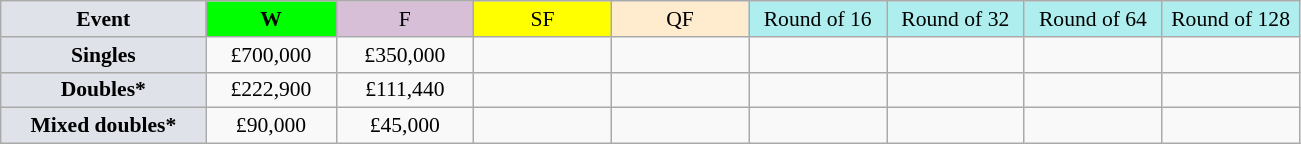<table class=wikitable style=font-size:90%;text-align:center>
<tr>
<td style="width:130px; background:#dfe2e9;"><strong>Event</strong></td>
<td style="width:80px; background:lime;"><strong>W</strong></td>
<td style="width:85px; background:thistle;">F</td>
<td style="width:85px; background:#ff0;">SF</td>
<td style="width:85px; background:#ffebcd;">QF</td>
<td style="width:85px; background:#afeeee;">Round of 16</td>
<td style="width:85px; background:#afeeee;">Round of 32</td>
<td style="width:85px; background:#afeeee;">Round of 64</td>
<td style="width:85px; background:#afeeee;">Round of 128</td>
</tr>
<tr>
<td style="background:#dfe2e9;"><strong>Singles</strong></td>
<td>£700,000</td>
<td>£350,000</td>
<td></td>
<td></td>
<td></td>
<td></td>
<td></td>
<td></td>
</tr>
<tr>
<td style="background:#dfe2e9;"><strong>Doubles*</strong></td>
<td>£222,900</td>
<td>£111,440</td>
<td></td>
<td></td>
<td></td>
<td></td>
<td></td>
<td></td>
</tr>
<tr>
<td style="background:#dfe2e9;"><strong>Mixed doubles*</strong></td>
<td>£90,000</td>
<td>£45,000</td>
<td></td>
<td></td>
<td></td>
<td></td>
<td></td>
<td></td>
</tr>
</table>
